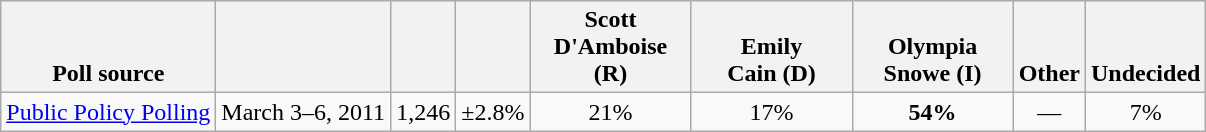<table class="wikitable" style="text-align:center">
<tr valign= bottom>
<th>Poll source</th>
<th></th>
<th></th>
<th></th>
<th style="width:100px;">Scott<br>D'Amboise (R)</th>
<th style="width:100px;">Emily<br>Cain (D)</th>
<th style="width:100px;">Olympia<br>Snowe (I)</th>
<th>Other</th>
<th>Undecided</th>
</tr>
<tr>
<td align=left><a href='#'>Public Policy Polling</a></td>
<td>March 3–6, 2011</td>
<td>1,246</td>
<td>±2.8%</td>
<td>21%</td>
<td>17%</td>
<td><strong>54%</strong></td>
<td>—</td>
<td>7%</td>
</tr>
</table>
